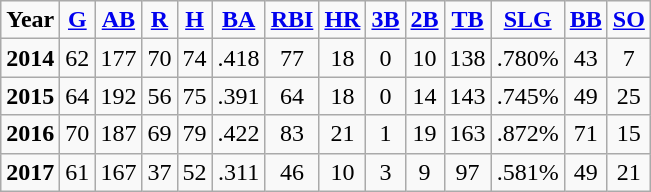<table class="wikitable">
<tr align=center>
<td><strong>Year</strong></td>
<td><strong><a href='#'>G</a></strong></td>
<td><strong><a href='#'>AB</a></strong></td>
<td><strong><a href='#'>R</a></strong></td>
<td><strong><a href='#'>H</a></strong></td>
<td><strong><a href='#'>BA</a></strong></td>
<td><strong><a href='#'>RBI</a></strong></td>
<td><strong><a href='#'>HR</a></strong></td>
<td><strong><a href='#'>3B</a></strong></td>
<td><strong><a href='#'>2B</a></strong></td>
<td><strong><a href='#'>TB</a></strong></td>
<td><strong><a href='#'>SLG</a></strong></td>
<td><strong><a href='#'>BB</a></strong></td>
<td><strong><a href='#'>SO</a></strong></td>
</tr>
<tr align=center>
<td><strong>2014</strong></td>
<td>62</td>
<td>177</td>
<td>70</td>
<td>74</td>
<td>.418</td>
<td>77</td>
<td>18</td>
<td>0</td>
<td>10</td>
<td>138</td>
<td>.780%</td>
<td>43</td>
<td>7</td>
</tr>
<tr align=center>
<td><strong>2015</strong></td>
<td>64</td>
<td>192</td>
<td>56</td>
<td>75</td>
<td>.391</td>
<td>64</td>
<td>18</td>
<td>0</td>
<td>14</td>
<td>143</td>
<td>.745%</td>
<td>49</td>
<td>25</td>
</tr>
<tr align=center>
<td><strong>2016</strong></td>
<td>70</td>
<td>187</td>
<td>69</td>
<td>79</td>
<td>.422</td>
<td>83</td>
<td>21</td>
<td>1</td>
<td>19</td>
<td>163</td>
<td>.872%</td>
<td>71</td>
<td>15</td>
</tr>
<tr align=center>
<td><strong>2017</strong></td>
<td>61</td>
<td>167</td>
<td>37</td>
<td>52</td>
<td>.311</td>
<td>46</td>
<td>10</td>
<td>3</td>
<td>9</td>
<td>97</td>
<td>.581%</td>
<td>49</td>
<td>21</td>
</tr>
</table>
